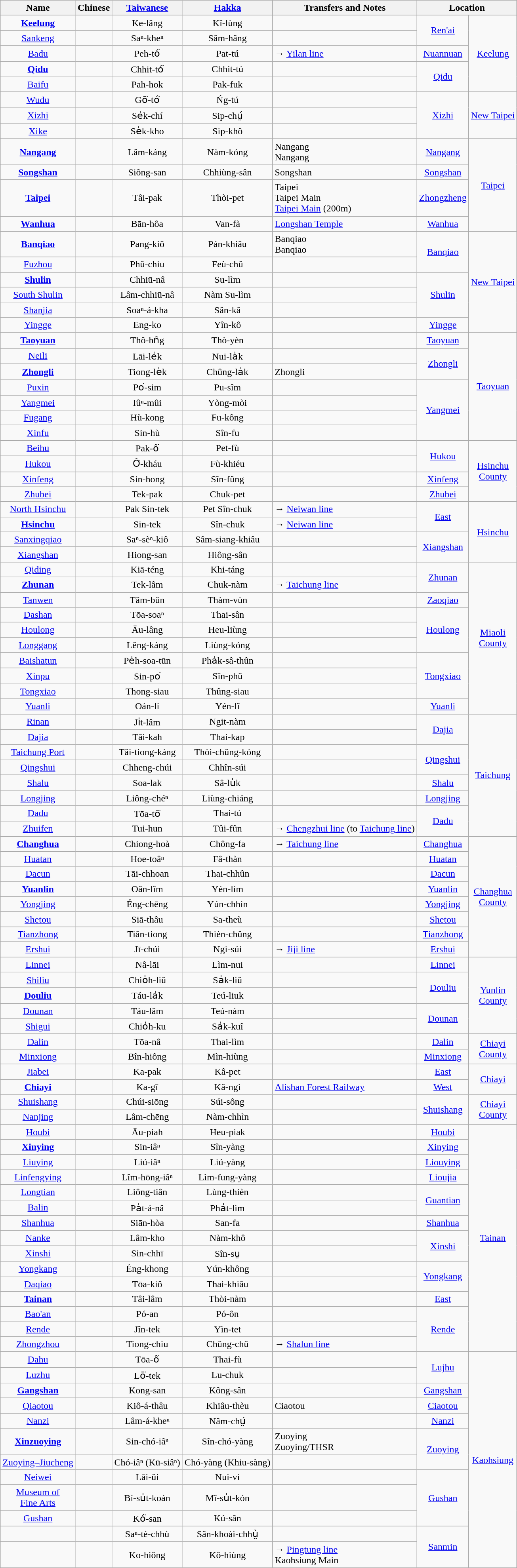<table class=wikitable style="text-align:center">
<tr>
<th>Name</th>
<th>Chinese</th>
<th><a href='#'>Taiwanese</a></th>
<th><a href='#'>Hakka</a></th>
<th>Transfers and Notes</th>
<th colspan=2>Location</th>
</tr>
<tr>
<td><strong><a href='#'>Keelung</a></strong></td>
<td></td>
<td>Ke-lâng</td>
<td>Kî-lùng</td>
<td align=left></td>
<td rowspan=2><a href='#'>Ren'ai</a></td>
<td rowspan=5><a href='#'>Keelung</a></td>
</tr>
<tr>
<td><a href='#'>Sankeng</a></td>
<td></td>
<td>Saⁿ-kheⁿ</td>
<td>Sâm-hâng</td>
<td align=left></td>
</tr>
<tr>
<td><a href='#'>Badu</a></td>
<td></td>
<td>Peh-tó͘</td>
<td>Pat-tú</td>
<td align=left>→  <a href='#'>Yilan line</a></td>
<td><a href='#'>Nuannuan</a></td>
</tr>
<tr>
<td><strong><a href='#'>Qidu</a></strong></td>
<td></td>
<td>Chhit-tó͘</td>
<td>Chhit-tú</td>
<td align=left></td>
<td rowspan=2><a href='#'>Qidu</a></td>
</tr>
<tr>
<td><a href='#'>Baifu</a></td>
<td></td>
<td>Pah-hok</td>
<td>Pak-fuk</td>
<td align=left></td>
</tr>
<tr>
<td><a href='#'>Wudu</a></td>
<td></td>
<td>Gō͘-tó͘</td>
<td>Ńg-tú</td>
<td align=left></td>
<td rowspan=3><a href='#'>Xizhi</a></td>
<td rowspan=3><a href='#'>New Taipei</a></td>
</tr>
<tr>
<td><a href='#'>Xizhi</a></td>
<td></td>
<td>Se̍k-chí</td>
<td>Sip-chṳ́</td>
<td align=left></td>
</tr>
<tr>
<td><a href='#'>Xike</a></td>
<td></td>
<td>Se̍k-kho</td>
<td>Sip-khô</td>
<td align=left></td>
</tr>
<tr>
<td><strong><a href='#'>Nangang</a></strong></td>
<td></td>
<td>Lâm-káng</td>
<td>Nàm-kóng</td>
<td align=left> Nangang<br> Nangang</td>
<td><a href='#'>Nangang</a></td>
<td rowspan=4><a href='#'>Taipei</a></td>
</tr>
<tr>
<td><strong><a href='#'>Songshan</a></strong></td>
<td></td>
<td>Siông-san</td>
<td>Chhiùng-sân</td>
<td align=left> Songshan</td>
<td><a href='#'>Songshan</a></td>
</tr>
<tr>
<td><strong><a href='#'>Taipei</a></strong></td>
<td></td>
<td>Tâi-pak</td>
<td>Thòi-pet</td>
<td align=left> Taipei<br> Taipei Main<br> <a href='#'>Taipei Main</a> (200m)</td>
<td><a href='#'>Zhongzheng</a></td>
</tr>
<tr>
<td><strong><a href='#'>Wanhua</a></strong></td>
<td></td>
<td>Bān-hôa</td>
<td>Van-fà</td>
<td align=left> <a href='#'>Longshan Temple</a></td>
<td><a href='#'>Wanhua</a></td>
</tr>
<tr>
<td><strong><a href='#'>Banqiao</a></strong></td>
<td></td>
<td>Pang-kiô</td>
<td>Pán-khiâu</td>
<td align=left> Banqiao<br> Banqiao</td>
<td rowspan=2><a href='#'>Banqiao</a></td>
<td rowspan=6><a href='#'>New Taipei</a></td>
</tr>
<tr>
<td><a href='#'>Fuzhou</a></td>
<td></td>
<td>Phû-chiu</td>
<td>Feù-chû</td>
<td align=left></td>
</tr>
<tr>
<td><strong><a href='#'>Shulin</a></strong></td>
<td></td>
<td>Chhiū-nâ</td>
<td>Su-lìm</td>
<td align=left></td>
<td rowspan=3><a href='#'>Shulin</a></td>
</tr>
<tr>
<td><a href='#'>South Shulin</a></td>
<td></td>
<td>Lâm-chhiū-nâ</td>
<td>Nàm Su-lìm</td>
<td align=left></td>
</tr>
<tr>
<td><a href='#'>Shanjia</a></td>
<td></td>
<td>Soaⁿ-á-kha</td>
<td>Sân-kâ</td>
<td align=left></td>
</tr>
<tr>
<td><a href='#'>Yingge</a></td>
<td></td>
<td>Eng-ko</td>
<td>Yîn-kô</td>
<td align=left></td>
<td><a href='#'>Yingge</a></td>
</tr>
<tr>
<td><strong><a href='#'>Taoyuan</a></strong></td>
<td></td>
<td>Thô-hn̂g</td>
<td>Thò-yèn</td>
<td align=left></td>
<td><a href='#'>Taoyuan</a></td>
<td rowspan=7><a href='#'>Taoyuan</a></td>
</tr>
<tr>
<td><a href='#'>Neili</a></td>
<td></td>
<td>Lāi-le̍k</td>
<td>Nui-la̍k</td>
<td align=left></td>
<td rowspan=2><a href='#'>Zhongli</a></td>
</tr>
<tr>
<td><strong><a href='#'>Zhongli</a></strong></td>
<td></td>
<td>Tiong-le̍k</td>
<td>Chûng-la̍k</td>
<td align=left>  Zhongli </td>
</tr>
<tr>
<td><a href='#'>Puxin</a></td>
<td></td>
<td>Po͘-sim</td>
<td>Pu-sîm</td>
<td align=left></td>
<td rowspan=4><a href='#'>Yangmei</a></td>
</tr>
<tr>
<td><a href='#'>Yangmei</a></td>
<td></td>
<td>Iûⁿ-mûi</td>
<td>Yòng-mòi</td>
<td align=left></td>
</tr>
<tr>
<td><a href='#'>Fugang</a></td>
<td></td>
<td>Hù-kong</td>
<td>Fu-kông</td>
<td align=left></td>
</tr>
<tr>
<td><a href='#'>Xinfu</a></td>
<td></td>
<td>Sin-hù</td>
<td>Sîn-fu</td>
<td align=left></td>
</tr>
<tr>
<td><a href='#'>Beihu</a></td>
<td></td>
<td>Pak-ô͘</td>
<td>Pet-fù</td>
<td align=left></td>
<td rowspan=2><a href='#'>Hukou</a></td>
<td rowspan=4><a href='#'>Hsinchu<br>County</a></td>
</tr>
<tr>
<td><a href='#'>Hukou</a></td>
<td></td>
<td>Ô͘-kháu</td>
<td>Fù-khiéu</td>
<td align=left></td>
</tr>
<tr>
<td><a href='#'>Xinfeng</a></td>
<td></td>
<td>Sin-hong</td>
<td>Sîn-fûng</td>
<td align=left></td>
<td><a href='#'>Xinfeng</a></td>
</tr>
<tr>
<td><a href='#'>Zhubei</a></td>
<td></td>
<td>Tek-pak</td>
<td>Chuk-pet</td>
<td align=left></td>
<td><a href='#'>Zhubei</a></td>
</tr>
<tr>
<td><a href='#'>North Hsinchu</a></td>
<td></td>
<td>Pak Sin-tek</td>
<td>Pet Sîn-chuk</td>
<td align=left>→  <a href='#'>Neiwan line</a></td>
<td rowspan=2><a href='#'>East</a></td>
<td rowspan=4><a href='#'>Hsinchu</a></td>
</tr>
<tr>
<td><strong><a href='#'>Hsinchu</a></strong></td>
<td></td>
<td>Sin-tek</td>
<td>Sîn-chuk</td>
<td align=left>→  <a href='#'>Neiwan line</a></td>
</tr>
<tr>
<td><a href='#'>Sanxingqiao</a></td>
<td></td>
<td>Saⁿ-sèⁿ-kiô</td>
<td>Sâm-siang-khiâu</td>
<td align=left></td>
<td rowspan=2><a href='#'>Xiangshan</a></td>
</tr>
<tr>
<td><a href='#'>Xiangshan</a></td>
<td></td>
<td>Hiong-san</td>
<td>Hiông-sân</td>
<td align=left></td>
</tr>
<tr>
<td><a href='#'>Qiding</a></td>
<td></td>
<td>Kiā-téng</td>
<td>Khi-táng</td>
<td align=left></td>
<td rowspan=2><a href='#'>Zhunan</a></td>
<td rowspan=10><a href='#'>Miaoli<br>County</a></td>
</tr>
<tr>
<td><strong><a href='#'>Zhunan</a></strong></td>
<td></td>
<td>Tek-lâm</td>
<td>Chuk-nàm</td>
<td align=left>→  <a href='#'>Taichung line</a></td>
</tr>
<tr>
<td><a href='#'>Tanwen</a></td>
<td></td>
<td>Tâm-bûn</td>
<td>Thàm-vùn</td>
<td align=left></td>
<td><a href='#'>Zaoqiao</a></td>
</tr>
<tr>
<td><a href='#'>Dashan</a></td>
<td></td>
<td>Tōa-soaⁿ</td>
<td>Thai-sân</td>
<td align=left></td>
<td rowspan=3><a href='#'>Houlong</a></td>
</tr>
<tr>
<td><a href='#'>Houlong</a></td>
<td></td>
<td>Āu-lâng</td>
<td>Heu-liùng</td>
<td align=left></td>
</tr>
<tr>
<td><a href='#'>Longgang</a></td>
<td></td>
<td>Lêng-káng</td>
<td>Liùng-kóng</td>
<td align=left></td>
</tr>
<tr>
<td><a href='#'>Baishatun</a></td>
<td></td>
<td>Pe̍h-soa-tūn</td>
<td>Pha̍k-sâ-thûn</td>
<td align=left></td>
<td rowspan=3><a href='#'>Tongxiao</a></td>
</tr>
<tr>
<td><a href='#'>Xinpu</a></td>
<td></td>
<td>Sin-po͘</td>
<td>Sîn-phû</td>
<td align=left></td>
</tr>
<tr>
<td><a href='#'>Tongxiao</a></td>
<td></td>
<td>Thong-siau</td>
<td>Thûng-siau</td>
<td align=left></td>
</tr>
<tr>
<td><a href='#'>Yuanli</a></td>
<td></td>
<td>Oán-lí</td>
<td>Yén-lî</td>
<td align=left></td>
<td><a href='#'>Yuanli</a></td>
</tr>
<tr>
<td><a href='#'>Rinan</a></td>
<td></td>
<td>Ji̍t-lâm</td>
<td>Ngit-nàm</td>
<td align=left></td>
<td rowspan=2><a href='#'>Dajia</a></td>
<td rowspan=8><a href='#'>Taichung</a></td>
</tr>
<tr>
<td><a href='#'>Dajia</a></td>
<td></td>
<td>Tāi-kah</td>
<td>Thai-kap</td>
<td align=left></td>
</tr>
<tr>
<td><a href='#'>Taichung Port</a></td>
<td></td>
<td>Tâi-tiong-káng</td>
<td>Thòi-chûng-kóng</td>
<td align=left></td>
<td rowspan=2><a href='#'>Qingshui</a></td>
</tr>
<tr>
<td><a href='#'>Qingshui</a></td>
<td></td>
<td>Chheng-chúi</td>
<td>Chhîn-súi</td>
<td align=left></td>
</tr>
<tr>
<td><a href='#'>Shalu</a></td>
<td></td>
<td>Soa-lak</td>
<td>Sâ-lu̍k</td>
<td align=left></td>
<td><a href='#'>Shalu</a></td>
</tr>
<tr>
<td><a href='#'>Longjing</a></td>
<td></td>
<td>Liông-chéⁿ</td>
<td>Liùng-chiáng</td>
<td align=left></td>
<td><a href='#'>Longjing</a></td>
</tr>
<tr>
<td><a href='#'>Dadu</a></td>
<td></td>
<td>Tōa-tō͘</td>
<td>Thai-tú</td>
<td align=left></td>
<td rowspan=2><a href='#'>Dadu</a></td>
</tr>
<tr>
<td><a href='#'>Zhuifen</a></td>
<td></td>
<td>Tui-hun</td>
<td>Tûi-fûn</td>
<td align=left>→  <a href='#'>Chengzhui line</a> (to <a href='#'>Taichung line</a>)</td>
</tr>
<tr>
<td><strong><a href='#'>Changhua</a></strong></td>
<td></td>
<td>Chiong-hoà</td>
<td>Chông-fa</td>
<td align=left>→  <a href='#'>Taichung line</a></td>
<td><a href='#'>Changhua</a></td>
<td rowspan=8><a href='#'>Changhua<br>County</a></td>
</tr>
<tr>
<td><a href='#'>Huatan</a></td>
<td></td>
<td>Hoe-toâⁿ</td>
<td>Fâ-thàn</td>
<td align=left></td>
<td><a href='#'>Huatan</a></td>
</tr>
<tr>
<td><a href='#'>Dacun</a></td>
<td></td>
<td>Tāi-chhoan</td>
<td>Thai-chhûn</td>
<td align=left></td>
<td><a href='#'>Dacun</a></td>
</tr>
<tr>
<td><strong><a href='#'>Yuanlin</a></strong></td>
<td></td>
<td>Oân-lîm</td>
<td>Yèn-lìm</td>
<td align=left></td>
<td><a href='#'>Yuanlin</a></td>
</tr>
<tr>
<td><a href='#'>Yongjing</a></td>
<td></td>
<td>Éng-chēng</td>
<td>Yún-chhìn</td>
<td align=left></td>
<td><a href='#'>Yongjing</a></td>
</tr>
<tr>
<td><a href='#'>Shetou</a></td>
<td></td>
<td>Siā-thâu</td>
<td>Sa-theù</td>
<td align=left></td>
<td><a href='#'>Shetou</a></td>
</tr>
<tr>
<td><a href='#'>Tianzhong</a></td>
<td></td>
<td>Tiân-tiong</td>
<td>Thièn-chûng</td>
<td align=left></td>
<td><a href='#'>Tianzhong</a></td>
</tr>
<tr>
<td><a href='#'>Ershui</a></td>
<td></td>
<td>Jī-chúi</td>
<td>Ngi-súi</td>
<td align=left>→  <a href='#'>Jiji line</a></td>
<td><a href='#'>Ershui</a></td>
</tr>
<tr>
<td><a href='#'>Linnei</a></td>
<td></td>
<td>Nâ-lāi</td>
<td>Lìm-nui</td>
<td align=left></td>
<td><a href='#'>Linnei</a></td>
<td rowspan=5><a href='#'>Yunlin<br>County</a></td>
</tr>
<tr>
<td><a href='#'>Shiliu</a></td>
<td></td>
<td>Chio̍h-liû</td>
<td>Sa̍k-liû</td>
<td align=left></td>
<td rowspan=2><a href='#'>Douliu</a></td>
</tr>
<tr>
<td><strong><a href='#'>Douliu</a></strong></td>
<td></td>
<td>Táu-la̍k</td>
<td>Teú-liuk</td>
<td align=left></td>
</tr>
<tr>
<td><a href='#'>Dounan</a></td>
<td></td>
<td>Táu-lâm</td>
<td>Teú-nàm</td>
<td align=left></td>
<td rowspan=2><a href='#'>Dounan</a></td>
</tr>
<tr>
<td><a href='#'>Shigui</a></td>
<td></td>
<td>Chio̍h-ku</td>
<td>Sa̍k-kuî</td>
<td align=left></td>
</tr>
<tr>
<td><a href='#'>Dalin</a></td>
<td></td>
<td>Tōa-nâ</td>
<td>Thai-lìm</td>
<td align=left></td>
<td><a href='#'>Dalin</a></td>
<td rowspan=2><a href='#'>Chiayi<br>County</a></td>
</tr>
<tr>
<td><a href='#'>Minxiong</a></td>
<td></td>
<td>Bîn-hiông</td>
<td>Mìn-hiùng</td>
<td align=left></td>
<td><a href='#'>Minxiong</a></td>
</tr>
<tr>
<td><a href='#'>Jiabei</a></td>
<td></td>
<td>Ka-pak</td>
<td>Kâ-pet</td>
<td align=left></td>
<td><a href='#'>East</a></td>
<td rowspan=2><a href='#'>Chiayi</a></td>
</tr>
<tr>
<td><strong><a href='#'>Chiayi</a></strong></td>
<td></td>
<td>Ka-gī</td>
<td>Kâ-ngi</td>
<td align=left>  <a href='#'>Alishan Forest Railway</a></td>
<td><a href='#'>West</a></td>
</tr>
<tr>
<td><a href='#'>Shuishang</a></td>
<td></td>
<td>Chúi-siōng</td>
<td>Súi-sông</td>
<td align=left></td>
<td rowspan=2><a href='#'>Shuishang</a></td>
<td rowspan=2><a href='#'>Chiayi<br>County</a></td>
</tr>
<tr>
<td><a href='#'>Nanjing</a></td>
<td></td>
<td>Lâm-chēng</td>
<td>Nàm-chhìn</td>
<td align=left></td>
</tr>
<tr>
<td><a href='#'>Houbi</a></td>
<td></td>
<td>Āu-piah</td>
<td>Heu-piak</td>
<td align=left></td>
<td><a href='#'>Houbi</a></td>
<td rowspan=15><a href='#'>Tainan</a></td>
</tr>
<tr>
<td><strong><a href='#'>Xinying</a></strong></td>
<td></td>
<td>Sin-iâⁿ</td>
<td>Sîn-yàng</td>
<td align=left></td>
<td><a href='#'>Xinying</a></td>
</tr>
<tr>
<td><a href='#'>Liuying</a></td>
<td></td>
<td>Liú-iâⁿ</td>
<td>Liú-yàng</td>
<td align=left></td>
<td><a href='#'>Liouying</a></td>
</tr>
<tr>
<td><a href='#'>Linfengying</a></td>
<td></td>
<td>Lîm-hōng-iâⁿ</td>
<td>Lìm-fung-yàng</td>
<td align=left></td>
<td><a href='#'>Lioujia</a></td>
</tr>
<tr>
<td><a href='#'>Longtian</a></td>
<td></td>
<td>Liông-tiân</td>
<td>Lùng-thièn</td>
<td align=left></td>
<td rowspan=2><a href='#'>Guantian</a></td>
</tr>
<tr>
<td><a href='#'>Balin</a></td>
<td></td>
<td>Pa̍t-á-nâ</td>
<td>Pha̍t-lìm</td>
<td align=left></td>
</tr>
<tr>
<td><a href='#'>Shanhua</a></td>
<td></td>
<td>Siān-hòa</td>
<td>San-fa</td>
<td align=left></td>
<td><a href='#'>Shanhua</a></td>
</tr>
<tr>
<td><a href='#'>Nanke</a></td>
<td></td>
<td>Lâm-kho</td>
<td>Nàm-khô</td>
<td align=left></td>
<td rowspan=2><a href='#'>Xinshi</a></td>
</tr>
<tr>
<td><a href='#'>Xinshi</a></td>
<td></td>
<td>Sin-chhī</td>
<td>Sîn-sṳ</td>
<td align=left></td>
</tr>
<tr>
<td><a href='#'>Yongkang</a></td>
<td></td>
<td>Éng-khong</td>
<td>Yún-không</td>
<td align=left></td>
<td rowspan=2><a href='#'>Yongkang</a></td>
</tr>
<tr>
<td><a href='#'>Daqiao</a></td>
<td></td>
<td>Tōa-kiô</td>
<td>Thai-khiâu</td>
<td align=left></td>
</tr>
<tr>
<td><strong><a href='#'>Tainan</a></strong></td>
<td></td>
<td>Tâi-lâm</td>
<td>Thòi-nàm</td>
<td align=left></td>
<td><a href='#'>East</a></td>
</tr>
<tr>
<td><a href='#'>Bao'an</a></td>
<td></td>
<td>Pó-an</td>
<td>Pó-ôn</td>
<td align=left></td>
<td rowspan=3><a href='#'>Rende</a></td>
</tr>
<tr>
<td><a href='#'>Rende</a></td>
<td></td>
<td>Jîn-tek</td>
<td>Yìn-tet</td>
<td align=left></td>
</tr>
<tr>
<td><a href='#'>Zhongzhou</a></td>
<td></td>
<td>Tiong-chiu</td>
<td>Chûng-chû</td>
<td align=left>→  <a href='#'>Shalun line</a></td>
</tr>
<tr>
<td><a href='#'>Dahu</a></td>
<td></td>
<td>Tōa-ô͘</td>
<td>Thai-fù</td>
<td align=left></td>
<td rowspan=2><a href='#'>Lujhu</a></td>
<td rowspan=12><a href='#'>Kaohsiung</a></td>
</tr>
<tr>
<td><a href='#'>Luzhu</a></td>
<td></td>
<td>Lō͘-tek</td>
<td>Lu-chuk</td>
<td align=left></td>
</tr>
<tr>
<td><strong><a href='#'>Gangshan</a></strong></td>
<td></td>
<td>Kong-san</td>
<td>Kông-sân</td>
<td align=left></td>
<td><a href='#'>Gangshan</a></td>
</tr>
<tr>
<td><a href='#'>Qiaotou</a></td>
<td></td>
<td>Kiô-á-thâu</td>
<td>Khiâu-thèu</td>
<td align=left>  Ciaotou</td>
<td><a href='#'>Ciaotou</a></td>
</tr>
<tr>
<td><a href='#'>Nanzi</a></td>
<td></td>
<td>Lâm-á-kheⁿ</td>
<td>Nâm-chṳ́</td>
<td align=left></td>
<td><a href='#'>Nanzi</a></td>
</tr>
<tr>
<td><strong><a href='#'>Xinzuoying</a></strong></td>
<td></td>
<td>Sin-chó-iâⁿ</td>
<td>Sîn-chó-yàng</td>
<td align=left>  Zuoying<br>  Zuoying/THSR</td>
<td rowspan=2><a href='#'>Zuoying</a></td>
</tr>
<tr>
<td><a href='#'>Zuoying–Jiucheng</a></td>
<td></td>
<td>Chó-iâⁿ (Kū-siâⁿ)</td>
<td>Chó-yàng (Khiu-sàng)</td>
<td align=left></td>
</tr>
<tr>
<td><a href='#'>Neiwei</a></td>
<td></td>
<td>Lāi-ûi</td>
<td>Nui-vì</td>
<td align=left></td>
<td rowspan=3><a href='#'>Gushan</a></td>
</tr>
<tr>
<td><a href='#'>Museum of<br>Fine Arts</a></td>
<td></td>
<td>Bí-su̍t-koán</td>
<td>Mî-su̍t-kón</td>
<td align=left></td>
</tr>
<tr>
<td><a href='#'>Gushan</a></td>
<td></td>
<td>Kó͘-san</td>
<td>Kú-sân</td>
<td align=left></td>
</tr>
<tr>
<td></td>
<td></td>
<td>Saⁿ-tè-chhù</td>
<td>Sân-khoài-chhṳ̀</td>
<td align=left></td>
<td rowspan=2><a href='#'>Sanmin</a></td>
</tr>
<tr>
<td><strong></strong></td>
<td></td>
<td>Ko-hiông</td>
<td>Kô-hiùng</td>
<td align=left>→  <a href='#'>Pingtung line</a><br>  Kaohsiung Main</td>
</tr>
</table>
